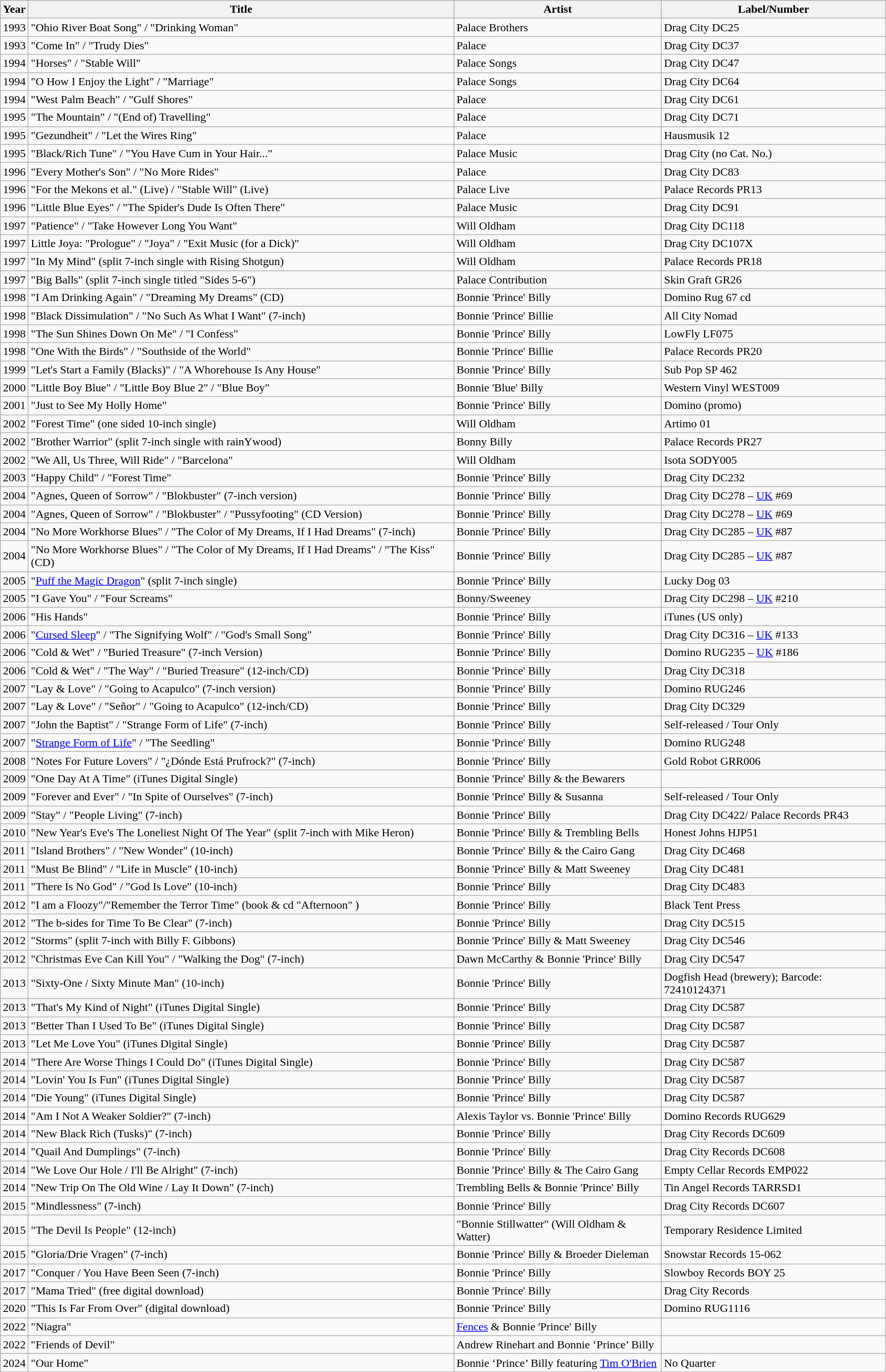<table class="wikitable">
<tr>
<th>Year</th>
<th>Title</th>
<th>Artist</th>
<th>Label/Number</th>
</tr>
<tr>
<td>1993</td>
<td>"Ohio River Boat Song" / "Drinking Woman"</td>
<td>Palace Brothers</td>
<td>Drag City DC25</td>
</tr>
<tr>
<td>1993</td>
<td>"Come In" / "Trudy Dies"</td>
<td>Palace</td>
<td>Drag City DC37</td>
</tr>
<tr>
<td>1994</td>
<td>"Horses" / "Stable Will"</td>
<td>Palace Songs</td>
<td>Drag City DC47</td>
</tr>
<tr>
<td>1994</td>
<td>"O How I Enjoy the Light" / "Marriage"</td>
<td>Palace Songs</td>
<td>Drag City DC64</td>
</tr>
<tr>
<td>1994</td>
<td>"West Palm Beach" / "Gulf Shores"</td>
<td>Palace</td>
<td>Drag City DC61</td>
</tr>
<tr>
<td>1995</td>
<td>"The Mountain" / "(End of) Travelling"</td>
<td>Palace</td>
<td>Drag City DC71</td>
</tr>
<tr>
<td>1995</td>
<td>"Gezundheit" / "Let the Wires Ring"</td>
<td>Palace</td>
<td>Hausmusik 12</td>
</tr>
<tr>
<td>1995</td>
<td>"Black/Rich Tune" / "You Have Cum in Your Hair..."</td>
<td>Palace Music</td>
<td>Drag City (no Cat. No.)</td>
</tr>
<tr>
<td>1996</td>
<td>"Every Mother's Son" / "No More Rides"</td>
<td>Palace</td>
<td>Drag City DC83</td>
</tr>
<tr>
<td>1996</td>
<td>"For the Mekons et al." (Live) / "Stable Will" (Live)</td>
<td>Palace Live</td>
<td>Palace Records PR13</td>
</tr>
<tr>
<td>1996</td>
<td>"Little Blue Eyes" / "The Spider's Dude Is Often There"</td>
<td>Palace Music</td>
<td>Drag City DC91</td>
</tr>
<tr>
<td>1997</td>
<td>"Patience" / "Take However Long You Want"</td>
<td>Will Oldham</td>
<td>Drag City DC118</td>
</tr>
<tr>
<td>1997</td>
<td>Little Joya: "Prologue" / "Joya" / "Exit Music (for a Dick)"</td>
<td>Will Oldham</td>
<td>Drag City DC107X</td>
</tr>
<tr>
<td>1997</td>
<td>"In My Mind" (split 7-inch single with Rising Shotgun)</td>
<td>Will Oldham</td>
<td>Palace Records PR18</td>
</tr>
<tr>
<td>1997</td>
<td>"Big Balls" (split 7-inch single titled "Sides 5-6")</td>
<td>Palace Contribution</td>
<td>Skin Graft GR26</td>
</tr>
<tr>
<td>1998</td>
<td>"I Am Drinking Again" / "Dreaming My Dreams" (CD)</td>
<td>Bonnie 'Prince' Billy</td>
<td>Domino Rug 67 cd</td>
</tr>
<tr>
<td>1998</td>
<td>"Black Dissimulation" / "No Such As What I Want" (7-inch)</td>
<td>Bonnie 'Prince' Billie</td>
<td>All City Nomad</td>
</tr>
<tr>
<td>1998</td>
<td>"The Sun Shines Down On Me" / "I Confess"</td>
<td>Bonnie 'Prince' Billy</td>
<td>LowFly LF075</td>
</tr>
<tr>
<td>1998</td>
<td>"One With the Birds" / "Southside of the World"</td>
<td>Bonnie 'Prince' Billie</td>
<td>Palace Records PR20</td>
</tr>
<tr>
<td>1999</td>
<td>"Let's Start a Family (Blacks)" / "A Whorehouse Is Any House"</td>
<td>Bonnie 'Prince' Billy</td>
<td>Sub Pop SP 462</td>
</tr>
<tr>
<td>2000</td>
<td>"Little Boy Blue" / "Little Boy Blue 2" / "Blue Boy"</td>
<td>Bonnie 'Blue' Billy</td>
<td>Western Vinyl WEST009</td>
</tr>
<tr>
<td>2001</td>
<td>"Just to See My Holly Home"</td>
<td>Bonnie 'Prince' Billy</td>
<td>Domino (promo)</td>
</tr>
<tr>
<td>2002</td>
<td>"Forest Time" (one sided 10-inch single)</td>
<td>Will Oldham</td>
<td>Artimo 01</td>
</tr>
<tr>
<td>2002</td>
<td>"Brother Warrior" (split 7-inch single with rainYwood)</td>
<td>Bonny Billy</td>
<td>Palace Records PR27</td>
</tr>
<tr>
<td>2002</td>
<td>"We All, Us Three, Will Ride" / "Barcelona"</td>
<td>Will Oldham</td>
<td>Isota SODY005</td>
</tr>
<tr>
<td>2003</td>
<td>"Happy Child" / "Forest Time"</td>
<td>Bonnie 'Prince' Billy</td>
<td>Drag City DC232</td>
</tr>
<tr>
<td>2004</td>
<td>"Agnes, Queen of Sorrow" / "Blokbuster" (7-inch version)</td>
<td>Bonnie 'Prince' Billy</td>
<td>Drag City DC278 – <a href='#'>UK</a> #69</td>
</tr>
<tr>
<td>2004</td>
<td>"Agnes, Queen of Sorrow" / "Blokbuster" / "Pussyfooting" (CD Version)</td>
<td>Bonnie 'Prince' Billy</td>
<td>Drag City DC278 – <a href='#'>UK</a> #69</td>
</tr>
<tr>
<td>2004</td>
<td>"No More Workhorse Blues" / "The Color of My Dreams, If I Had Dreams" (7-inch)</td>
<td>Bonnie 'Prince' Billy</td>
<td>Drag City DC285 – <a href='#'>UK</a> #87</td>
</tr>
<tr>
<td>2004</td>
<td>"No More Workhorse Blues" / "The Color of My Dreams, If I Had Dreams" / "The Kiss" (CD)</td>
<td>Bonnie 'Prince' Billy</td>
<td>Drag City DC285 – <a href='#'>UK</a> #87</td>
</tr>
<tr>
<td>2005</td>
<td>"<a href='#'>Puff the Magic Dragon</a>" (split 7-inch single)</td>
<td>Bonnie 'Prince' Billy</td>
<td>Lucky Dog 03</td>
</tr>
<tr>
<td>2005</td>
<td>"I Gave You" / "Four Screams"</td>
<td>Bonny/Sweeney</td>
<td>Drag City DC298 – <a href='#'>UK</a> #210</td>
</tr>
<tr>
<td>2006</td>
<td>"His Hands"</td>
<td>Bonnie 'Prince' Billy</td>
<td>iTunes (US only)</td>
</tr>
<tr>
<td>2006</td>
<td>"<a href='#'>Cursed Sleep</a>" / "The Signifying Wolf" / "God's Small Song"</td>
<td>Bonnie 'Prince' Billy</td>
<td>Drag City DC316 – <a href='#'>UK</a> #133</td>
</tr>
<tr>
<td>2006</td>
<td>"Cold & Wet" / "Buried Treasure" (7-inch Version)</td>
<td>Bonnie 'Prince' Billy</td>
<td>Domino RUG235 – <a href='#'>UK</a> #186</td>
</tr>
<tr>
<td>2006</td>
<td>"Cold & Wet" / "The Way" / "Buried Treasure" (12-inch/CD)</td>
<td>Bonnie 'Prince' Billy</td>
<td>Drag City DC318</td>
</tr>
<tr>
<td>2007</td>
<td>"Lay & Love" / "Going to Acapulco" (7-inch version)</td>
<td>Bonnie 'Prince' Billy</td>
<td>Domino RUG246</td>
</tr>
<tr>
<td>2007</td>
<td>"Lay & Love" / "Señor" / "Going to Acapulco" (12-inch/CD)</td>
<td>Bonnie 'Prince' Billy</td>
<td>Drag City DC329</td>
</tr>
<tr>
<td>2007</td>
<td>"John the Baptist" / "Strange Form of Life" (7-inch)</td>
<td>Bonnie 'Prince' Billy</td>
<td>Self-released / Tour Only</td>
</tr>
<tr>
<td>2007</td>
<td>"<a href='#'>Strange Form of Life</a>" / "The Seedling"</td>
<td>Bonnie 'Prince' Billy</td>
<td>Domino RUG248</td>
</tr>
<tr>
<td>2008</td>
<td>"Notes For Future Lovers" / "¿Dónde Está Prufrock?" (7-inch)</td>
<td>Bonnie 'Prince' Billy</td>
<td>Gold Robot GRR006</td>
</tr>
<tr>
<td>2009</td>
<td>"One Day At A Time" (iTunes Digital Single)</td>
<td>Bonnie 'Prince' Billy & the Bewarers</td>
<td></td>
</tr>
<tr>
<td>2009</td>
<td>"Forever and Ever" / "In Spite of Ourselves" (7-inch)</td>
<td>Bonnie 'Prince' Billy & Susanna</td>
<td>Self-released / Tour Only</td>
</tr>
<tr>
<td>2009</td>
<td>"Stay" / "People Living" (7-inch)</td>
<td>Bonnie 'Prince' Billy</td>
<td>Drag City DC422/ Palace Records PR43</td>
</tr>
<tr>
<td>2010</td>
<td>"New Year's Eve's The Loneliest Night Of The Year" (split 7-inch with Mike Heron)</td>
<td>Bonnie 'Prince' Billy & Trembling Bells</td>
<td>Honest Johns HJP51</td>
</tr>
<tr>
<td>2011</td>
<td>"Island Brothers" / "New Wonder" (10-inch)</td>
<td>Bonnie 'Prince' Billy & the Cairo Gang</td>
<td>Drag City DC468</td>
</tr>
<tr>
<td>2011</td>
<td>"Must Be Blind" / "Life in Muscle" (10-inch)</td>
<td>Bonnie 'Prince' Billy & Matt Sweeney</td>
<td>Drag City DC481</td>
</tr>
<tr>
<td>2011</td>
<td>"There Is No God" / "God Is Love" (10-inch)</td>
<td>Bonnie 'Prince' Billy</td>
<td>Drag City DC483</td>
</tr>
<tr>
<td>2012</td>
<td>"I am a Floozy"/"Remember the Terror Time" (book & cd "Afternoon" )</td>
<td>Bonnie 'Prince' Billy</td>
<td>Black Tent Press</td>
</tr>
<tr>
<td>2012</td>
<td>"The b-sides for Time To Be Clear" (7-inch)</td>
<td>Bonnie 'Prince' Billy</td>
<td>Drag City DC515</td>
</tr>
<tr>
<td>2012</td>
<td>"Storms" (split 7-inch with Billy F. Gibbons)</td>
<td>Bonnie 'Prince' Billy & Matt Sweeney</td>
<td>Drag City DC546</td>
</tr>
<tr>
<td>2012</td>
<td>"Christmas Eve Can Kill You" / "Walking the Dog" (7-inch)</td>
<td>Dawn McCarthy & Bonnie 'Prince' Billy</td>
<td>Drag City DC547</td>
</tr>
<tr>
<td>2013</td>
<td>"Sixty-One / Sixty Minute Man" (10-inch)</td>
<td>Bonnie 'Prince' Billy</td>
<td>Dogfish Head (brewery); Barcode: 72410124371</td>
</tr>
<tr>
<td>2013</td>
<td>"That's My Kind of Night" (iTunes Digital Single)</td>
<td>Bonnie 'Prince' Billy</td>
<td>Drag City DC587</td>
</tr>
<tr>
<td>2013</td>
<td>"Better Than I Used To Be" (iTunes Digital Single)</td>
<td>Bonnie 'Prince' Billy</td>
<td>Drag City DC587</td>
</tr>
<tr>
<td>2013</td>
<td>"Let Me Love You" (iTunes Digital Single)</td>
<td>Bonnie 'Prince' Billy</td>
<td>Drag City DC587</td>
</tr>
<tr>
<td>2014</td>
<td>"There Are Worse Things I Could Do" (iTunes Digital Single)</td>
<td>Bonnie 'Prince' Billy</td>
<td>Drag City DC587</td>
</tr>
<tr>
<td>2014</td>
<td>"Lovin' You Is Fun" (iTunes Digital Single)</td>
<td>Bonnie 'Prince' Billy</td>
<td>Drag City DC587</td>
</tr>
<tr>
<td>2014</td>
<td>"Die Young" (iTunes Digital Single)</td>
<td>Bonnie 'Prince' Billy</td>
<td>Drag City DC587</td>
</tr>
<tr>
<td>2014</td>
<td>"Am I Not A Weaker Soldier?" (7-inch)</td>
<td>Alexis Taylor vs.  Bonnie 'Prince' Billy</td>
<td>Domino Records RUG629</td>
</tr>
<tr>
<td>2014</td>
<td>"New Black Rich (Tusks)" (7-inch)</td>
<td>Bonnie 'Prince' Billy</td>
<td>Drag City Records DC609</td>
</tr>
<tr>
<td>2014</td>
<td>"Quail And Dumplings" (7-inch)</td>
<td>Bonnie 'Prince' Billy</td>
<td>Drag City Records DC608</td>
</tr>
<tr>
<td>2014</td>
<td>"We Love Our Hole / I'll Be Alright" (7-inch)</td>
<td>Bonnie 'Prince' Billy & The Cairo Gang</td>
<td>Empty Cellar Records EMP022</td>
</tr>
<tr>
<td>2014</td>
<td>"New Trip On The Old Wine / Lay It Down" (7-inch)</td>
<td>Trembling Bells & Bonnie 'Prince' Billy</td>
<td>Tin Angel Records TARRSD1</td>
</tr>
<tr>
<td>2015</td>
<td>"Mindlessness" (7-inch)</td>
<td>Bonnie 'Prince' Billy</td>
<td>Drag City Records DC607</td>
</tr>
<tr>
<td>2015</td>
<td>"The Devil Is People" (12-inch)</td>
<td>"Bonnie Stillwatter" (Will Oldham &  Watter)</td>
<td>Temporary Residence Limited</td>
</tr>
<tr>
<td>2015</td>
<td>"Gloria/Drie Vragen" (7-inch)</td>
<td>Bonnie 'Prince' Billy & Broeder Dieleman</td>
<td>Snowstar Records 15-062</td>
</tr>
<tr>
<td>2017</td>
<td>"Conquer / You Have Been Seen (7-inch)</td>
<td>Bonnie 'Prince' Billy</td>
<td>Slowboy Records BOY 25</td>
</tr>
<tr>
<td>2017</td>
<td>"Mama Tried" (free digital download)</td>
<td>Bonnie 'Prince' Billy</td>
<td>Drag City Records</td>
</tr>
<tr>
<td>2020</td>
<td>"This Is Far From Over" (digital download)</td>
<td>Bonnie 'Prince' Billy</td>
<td>Domino RUG1116</td>
</tr>
<tr>
<td>2022</td>
<td>"Niagra"</td>
<td><a href='#'>Fences</a> & Bonnie 'Prince' Billy</td>
<td></td>
</tr>
<tr>
<td>2022</td>
<td>"Friends of Devil"</td>
<td>Andrew Rinehart and Bonnie ‘Prince’ Billy</td>
<td></td>
</tr>
<tr>
<td>2024</td>
<td>"Our Home"</td>
<td>Bonnie ‘Prince’ Billy featuring <a href='#'>Tim O'Brien</a></td>
<td>No Quarter</td>
</tr>
</table>
